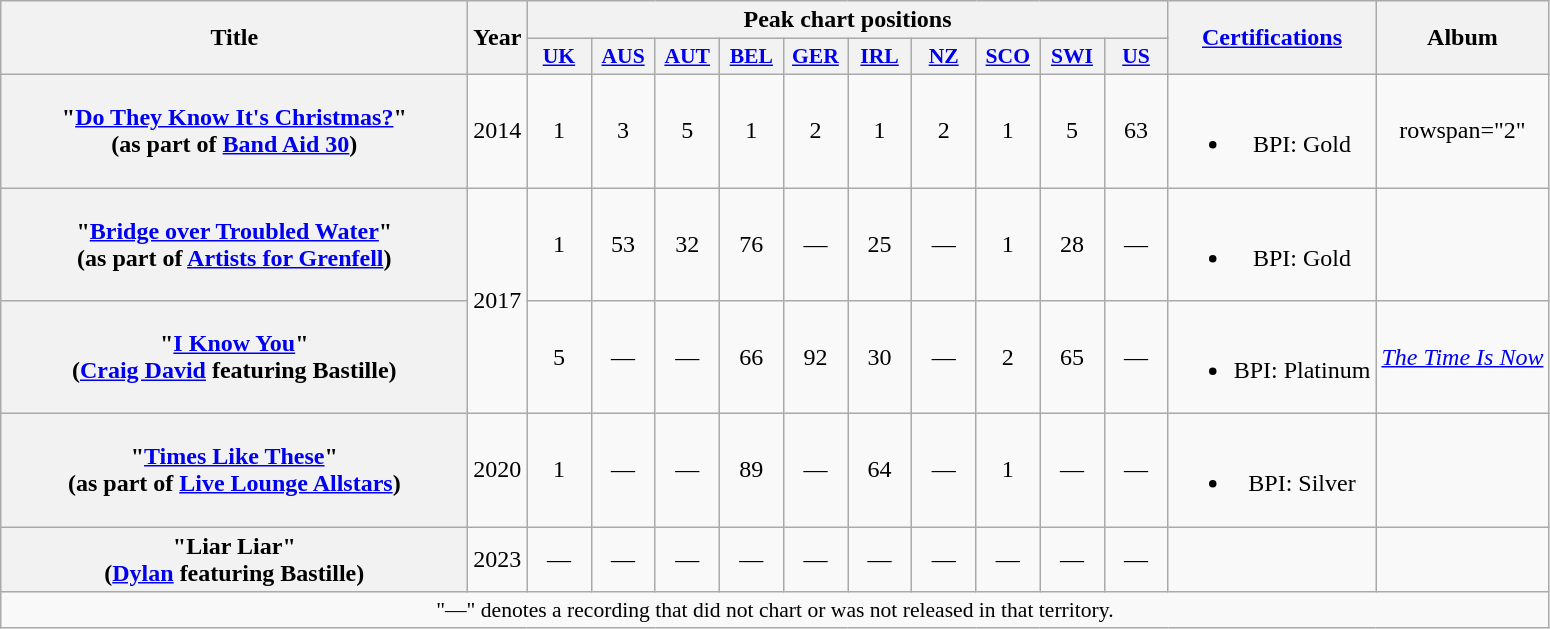<table class="wikitable plainrowheaders" style="text-align:center;">
<tr>
<th scope="col" rowspan="2" style="width:19em;">Title</th>
<th scope="col" rowspan="2" style="width:1em;">Year</th>
<th scope="col" colspan="10">Peak chart positions</th>
<th scope="col" rowspan="2"><a href='#'>Certifications</a></th>
<th scope="col" rowspan="2">Album</th>
</tr>
<tr>
<th scope="col" style="width:2.5em;font-size:90%;"><a href='#'>UK</a><br></th>
<th scope="col" style="width:2.5em;font-size:90%;"><a href='#'>AUS</a><br></th>
<th scope="col" style="width:2.5em;font-size:90%;"><a href='#'>AUT</a><br></th>
<th scope="col" style="width:2.5em;font-size:90%;"><a href='#'>BEL</a><br></th>
<th scope="col" style="width:2.5em;font-size:90%;"><a href='#'>GER</a><br></th>
<th scope="col" style="width:2.5em;font-size:90%;"><a href='#'>IRL</a><br></th>
<th scope="col" style="width:2.5em;font-size:90%;"><a href='#'>NZ</a><br></th>
<th scope="col" style="width:2.5em;font-size:90%;"><a href='#'>SCO</a><br></th>
<th scope="col" style="width:2.5em;font-size:90%;"><a href='#'>SWI</a><br></th>
<th scope="col" style="width:2.5em;font-size:90%;"><a href='#'>US</a><br></th>
</tr>
<tr>
<th scope="row">"<a href='#'>Do They Know It's Christmas?</a>"<br><span>(as part of <a href='#'>Band Aid 30</a>)</span></th>
<td>2014</td>
<td>1</td>
<td>3</td>
<td>5</td>
<td>1</td>
<td>2</td>
<td>1</td>
<td>2</td>
<td>1</td>
<td>5</td>
<td>63</td>
<td><br><ul><li>BPI: Gold</li></ul></td>
<td>rowspan="2" </td>
</tr>
<tr>
<th scope="row">"<a href='#'>Bridge over Troubled Water</a>"<br><span>(as part of <a href='#'>Artists for Grenfell</a>)</span></th>
<td rowspan="2">2017</td>
<td>1</td>
<td>53</td>
<td>32</td>
<td>76</td>
<td>—</td>
<td>25</td>
<td>—</td>
<td>1</td>
<td>28</td>
<td>—</td>
<td><br><ul><li>BPI: Gold</li></ul></td>
</tr>
<tr>
<th scope="row">"<a href='#'>I Know You</a>"<br><span>(<a href='#'>Craig David</a> featuring Bastille)</span></th>
<td>5</td>
<td>—</td>
<td>—</td>
<td>66</td>
<td>92</td>
<td>30</td>
<td>—</td>
<td>2</td>
<td>65</td>
<td>—</td>
<td><br><ul><li>BPI: Platinum</li></ul></td>
<td><em><a href='#'>The Time Is Now</a></em></td>
</tr>
<tr>
<th scope="row">"<a href='#'>Times Like These</a>"<br><span>(as part of <a href='#'>Live Lounge Allstars</a>)</span></th>
<td>2020</td>
<td>1</td>
<td>—</td>
<td>—</td>
<td>89</td>
<td>—</td>
<td>64</td>
<td>—</td>
<td>1</td>
<td>—</td>
<td>—</td>
<td><br><ul><li>BPI: Silver</li></ul></td>
<td></td>
</tr>
<tr>
<th scope="row">"Liar Liar"<br><span>(<a href='#'>Dylan</a> featuring Bastille)</span></th>
<td>2023</td>
<td>—</td>
<td>—</td>
<td>—</td>
<td>—</td>
<td>—</td>
<td>—</td>
<td>—</td>
<td>—</td>
<td>—</td>
<td>—</td>
<td></td>
<td></td>
</tr>
<tr>
<td colspan="14" style="font-size:90%">"—" denotes a recording that did not chart or was not released in that territory.</td>
</tr>
</table>
